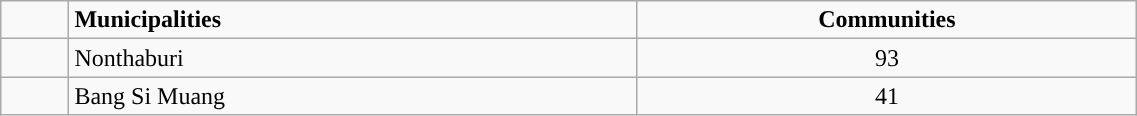<table class="wikitable" style="width:60%;">
<tr>
<td scope="col" style="width:6%;"> </td>
<td scope="col" style="width:50%;"><strong>Municipalities</strong></td>
<td scope="col" style="width:44%; text-align:center;"><strong>Communities</strong></td>
</tr>
<tr>
<td scope="row"> </td>
<td>Nonthaburi</td>
<td style="text-align:center;">93</td>
</tr>
<tr>
<td scope="row"> </td>
<td>Bang Si Muang</td>
<td style="text-align:center;">41</td>
</tr>
</table>
